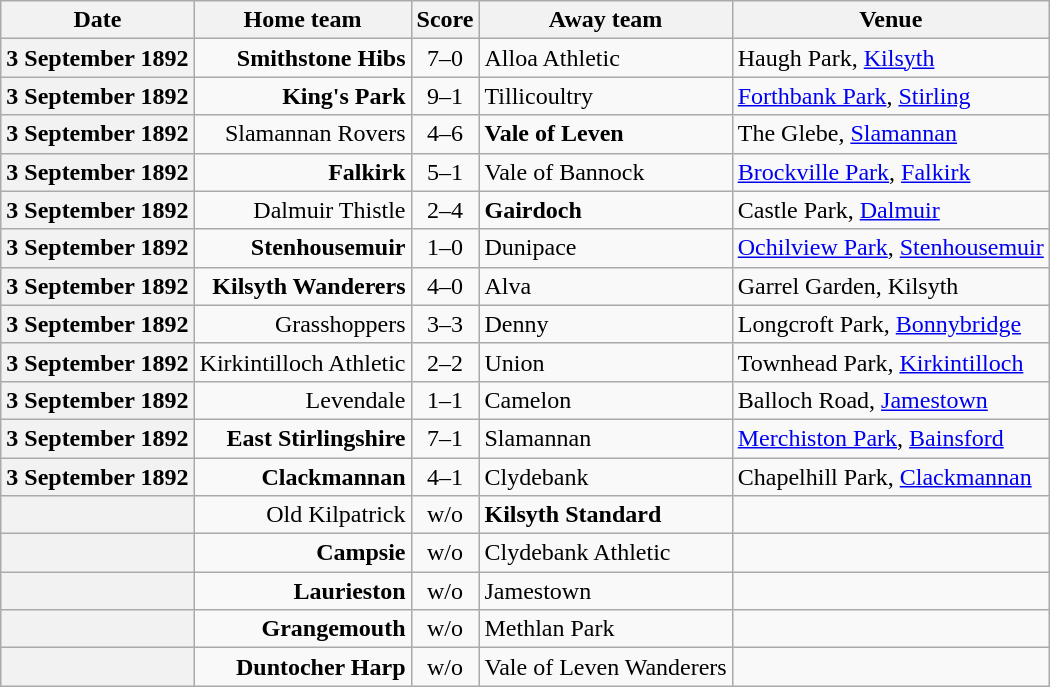<table class="wikitable football-result-list" style="max-width: 80em; text-align: center">
<tr>
<th scope="col">Date</th>
<th scope="col">Home team</th>
<th scope="col">Score</th>
<th scope="col">Away team</th>
<th scope="col">Venue</th>
</tr>
<tr>
<th scope="row">3 September 1892</th>
<td align=right><strong>Smithstone Hibs</strong></td>
<td>7–0</td>
<td align=left>Alloa Athletic</td>
<td align=left>Haugh Park, <a href='#'>Kilsyth</a></td>
</tr>
<tr>
<th scope="row">3 September 1892</th>
<td align=right><strong>King's Park</strong></td>
<td>9–1</td>
<td align=left>Tillicoultry</td>
<td align=left><a href='#'>Forthbank Park</a>, <a href='#'>Stirling</a></td>
</tr>
<tr>
<th scope="row">3 September 1892</th>
<td align=right>Slamannan Rovers</td>
<td>4–6</td>
<td align=left><strong>Vale of Leven</strong></td>
<td align=left>The Glebe, <a href='#'>Slamannan</a></td>
</tr>
<tr>
<th scope="row">3 September 1892</th>
<td align=right><strong>Falkirk</strong></td>
<td>5–1</td>
<td align=left>Vale of Bannock</td>
<td align=left><a href='#'>Brockville Park</a>, <a href='#'>Falkirk</a></td>
</tr>
<tr>
<th scope="row">3 September 1892</th>
<td align=right>Dalmuir Thistle</td>
<td>2–4</td>
<td align=left><strong>Gairdoch</strong></td>
<td align=left>Castle Park, <a href='#'>Dalmuir</a></td>
</tr>
<tr>
<th scope="row">3 September 1892</th>
<td align=right><strong>Stenhousemuir</strong></td>
<td>1–0</td>
<td align=left>Dunipace</td>
<td align=left><a href='#'>Ochilview Park</a>, <a href='#'>Stenhousemuir</a></td>
</tr>
<tr>
<th scope="row">3 September 1892</th>
<td align=right><strong>Kilsyth Wanderers</strong></td>
<td>4–0</td>
<td align=left>Alva</td>
<td align=left>Garrel Garden, Kilsyth</td>
</tr>
<tr>
<th scope="row">3 September 1892</th>
<td align=right>Grasshoppers</td>
<td>3–3</td>
<td align=left>Denny</td>
<td align=left>Longcroft Park, <a href='#'>Bonnybridge</a></td>
</tr>
<tr>
<th scope="row">3 September 1892</th>
<td align=right>Kirkintilloch Athletic</td>
<td>2–2</td>
<td align=left>Union</td>
<td align=left>Townhead Park, <a href='#'>Kirkintilloch</a></td>
</tr>
<tr>
<th scope="row">3 September 1892</th>
<td align=right>Levendale</td>
<td>1–1</td>
<td align=left>Camelon</td>
<td align=left>Balloch Road, <a href='#'>Jamestown</a></td>
</tr>
<tr>
<th scope="row">3 September 1892</th>
<td align=right><strong>East Stirlingshire</strong></td>
<td>7–1</td>
<td align=left>Slamannan</td>
<td align=left><a href='#'>Merchiston Park</a>, <a href='#'>Bainsford</a></td>
</tr>
<tr>
<th scope="row">3 September 1892</th>
<td align=right><strong>Clackmannan</strong></td>
<td>4–1</td>
<td align=left>Clydebank</td>
<td align=left>Chapelhill Park, <a href='#'>Clackmannan</a></td>
</tr>
<tr>
<th scope="row"></th>
<td align=right>Old Kilpatrick</td>
<td>w/o</td>
<td align=left><strong>Kilsyth Standard</strong></td>
<td></td>
</tr>
<tr>
<th scope="row"></th>
<td align=right><strong>Campsie</strong></td>
<td>w/o</td>
<td align=left>Clydebank Athletic</td>
<td></td>
</tr>
<tr>
<th scope="row"></th>
<td align=right><strong>Laurieston</strong></td>
<td>w/o</td>
<td align=left>Jamestown</td>
<td></td>
</tr>
<tr>
<th scope="row"></th>
<td align=right><strong>Grangemouth</strong></td>
<td>w/o</td>
<td align=left>Methlan Park</td>
<td></td>
</tr>
<tr>
<th scope="row"></th>
<td align=right><strong>Duntocher Harp</strong></td>
<td>w/o</td>
<td align=left>Vale of Leven Wanderers</td>
<td></td>
</tr>
</table>
